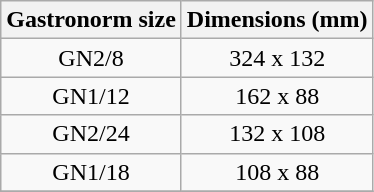<table class="wikitable sortable" style=text-align:center;>
<tr>
<th>Gastronorm size</th>
<th>Dimensions (mm)</th>
</tr>
<tr>
<td>GN2/8</td>
<td>324 x 132</td>
</tr>
<tr>
<td>GN1/12</td>
<td>162 x 88</td>
</tr>
<tr>
<td>GN2/24</td>
<td>132 x 108</td>
</tr>
<tr>
<td>GN1/18</td>
<td>108 x 88</td>
</tr>
<tr>
</tr>
</table>
